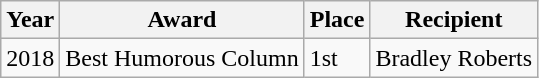<table class="wikitable">
<tr>
<th>Year</th>
<th>Award</th>
<th>Place</th>
<th>Recipient</th>
</tr>
<tr>
<td>2018</td>
<td>Best Humorous Column</td>
<td>1st</td>
<td>Bradley Roberts</td>
</tr>
</table>
